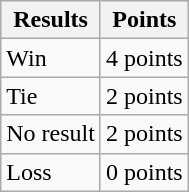<table class="wikitable">
<tr>
<th>Results</th>
<th>Points</th>
</tr>
<tr>
<td>Win</td>
<td>4 points</td>
</tr>
<tr>
<td>Tie</td>
<td>2 points</td>
</tr>
<tr>
<td>No result</td>
<td>2 points</td>
</tr>
<tr>
<td>Loss</td>
<td>0 points</td>
</tr>
</table>
